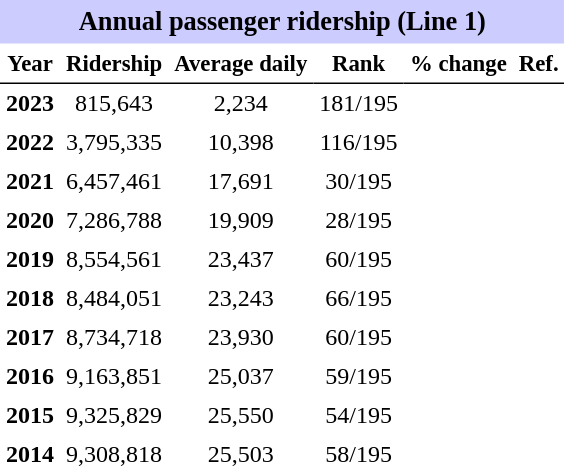<table class="toccolours" cellpadding="4" cellspacing="0" style="text-align:right;">
<tr>
<th colspan="6"  style="background-color:#ccf; background-color:#ccf; font-size:110%; text-align:center;">Annual passenger ridership (Line 1)</th>
</tr>
<tr style="font-size:95%; text-align:center">
<th style="border-bottom:1px solid black">Year</th>
<th style="border-bottom:1px solid black">Ridership</th>
<th style="border-bottom:1px solid black">Average daily</th>
<th style="border-bottom:1px solid black">Rank</th>
<th style="border-bottom:1px solid black">% change</th>
<th style="border-bottom:1px solid black">Ref.</th>
</tr>
<tr style="text-align:center;">
<td><strong>2023</strong></td>
<td>815,643</td>
<td>2,234</td>
<td>181/195</td>
<td></td>
<td></td>
</tr>
<tr style="text-align:center;">
<td><strong>2022</strong></td>
<td>3,795,335</td>
<td>10,398</td>
<td>116/195</td>
<td></td>
<td></td>
</tr>
<tr style="text-align:center;">
<td><strong>2021</strong></td>
<td>6,457,461</td>
<td>17,691</td>
<td>30/195</td>
<td></td>
<td></td>
</tr>
<tr style="text-align:center;">
<td><strong>2020</strong></td>
<td>7,286,788</td>
<td>19,909</td>
<td>28/195</td>
<td></td>
<td></td>
</tr>
<tr style="text-align:center;">
<td><strong>2019</strong></td>
<td>8,554,561</td>
<td>23,437</td>
<td>60/195</td>
<td></td>
<td></td>
</tr>
<tr style="text-align:center;">
<td><strong>2018</strong></td>
<td>8,484,051</td>
<td>23,243</td>
<td>66/195</td>
<td></td>
<td></td>
</tr>
<tr style="text-align:center;">
<td><strong>2017</strong></td>
<td>8,734,718</td>
<td>23,930</td>
<td>60/195</td>
<td></td>
<td></td>
</tr>
<tr style="text-align:center;">
<td><strong>2016</strong></td>
<td>9,163,851</td>
<td>25,037</td>
<td>59/195</td>
<td></td>
<td></td>
</tr>
<tr style="text-align:center;">
<td><strong>2015</strong></td>
<td>9,325,829</td>
<td>25,550</td>
<td>54/195</td>
<td></td>
<td></td>
</tr>
<tr style="text-align:center;">
<td><strong>2014</strong></td>
<td>9,308,818</td>
<td>25,503</td>
<td>58/195</td>
<td></td>
<td></td>
</tr>
</table>
